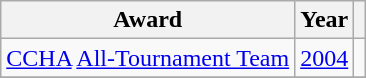<table class="wikitable">
<tr>
<th>Award</th>
<th>Year</th>
<th></th>
</tr>
<tr>
<td><a href='#'>CCHA</a> <a href='#'>All-Tournament Team</a></td>
<td><a href='#'>2004</a></td>
<td></td>
</tr>
<tr>
</tr>
</table>
